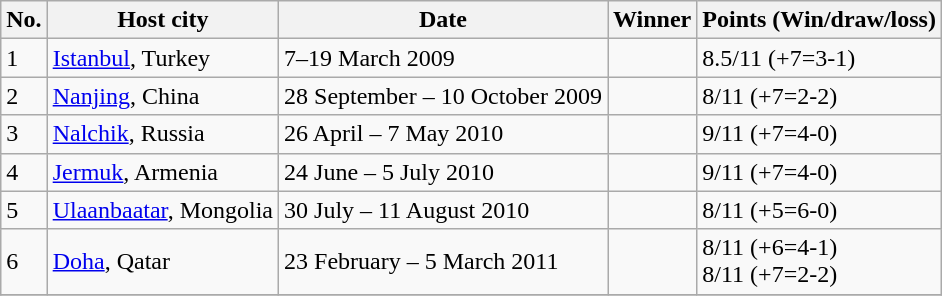<table class="wikitable">
<tr>
<th>No.</th>
<th>Host city</th>
<th>Date</th>
<th>Winner</th>
<th>Points (Win/draw/loss)</th>
</tr>
<tr>
<td>1</td>
<td><a href='#'>Istanbul</a>, Turkey</td>
<td>7–19 March 2009</td>
<td></td>
<td>8.5/11 (+7=3-1)</td>
</tr>
<tr>
<td>2</td>
<td><a href='#'>Nanjing</a>, China</td>
<td>28 September – 10 October 2009</td>
<td></td>
<td>8/11 (+7=2-2)</td>
</tr>
<tr>
<td>3</td>
<td><a href='#'>Nalchik</a>, Russia</td>
<td>26 April – 7 May 2010</td>
<td></td>
<td>9/11 (+7=4-0)</td>
</tr>
<tr>
<td>4</td>
<td><a href='#'>Jermuk</a>, Armenia</td>
<td>24 June – 5 July 2010</td>
<td></td>
<td>9/11 (+7=4-0)</td>
</tr>
<tr>
<td>5</td>
<td><a href='#'>Ulaanbaatar</a>, Mongolia</td>
<td>30 July – 11 August 2010</td>
<td></td>
<td>8/11 (+5=6-0)</td>
</tr>
<tr>
<td>6</td>
<td><a href='#'>Doha</a>, Qatar</td>
<td>23 February – 5 March 2011</td>
<td><br> </td>
<td>8/11 (+6=4-1)<br> 8/11 (+7=2-2)</td>
</tr>
<tr>
</tr>
</table>
